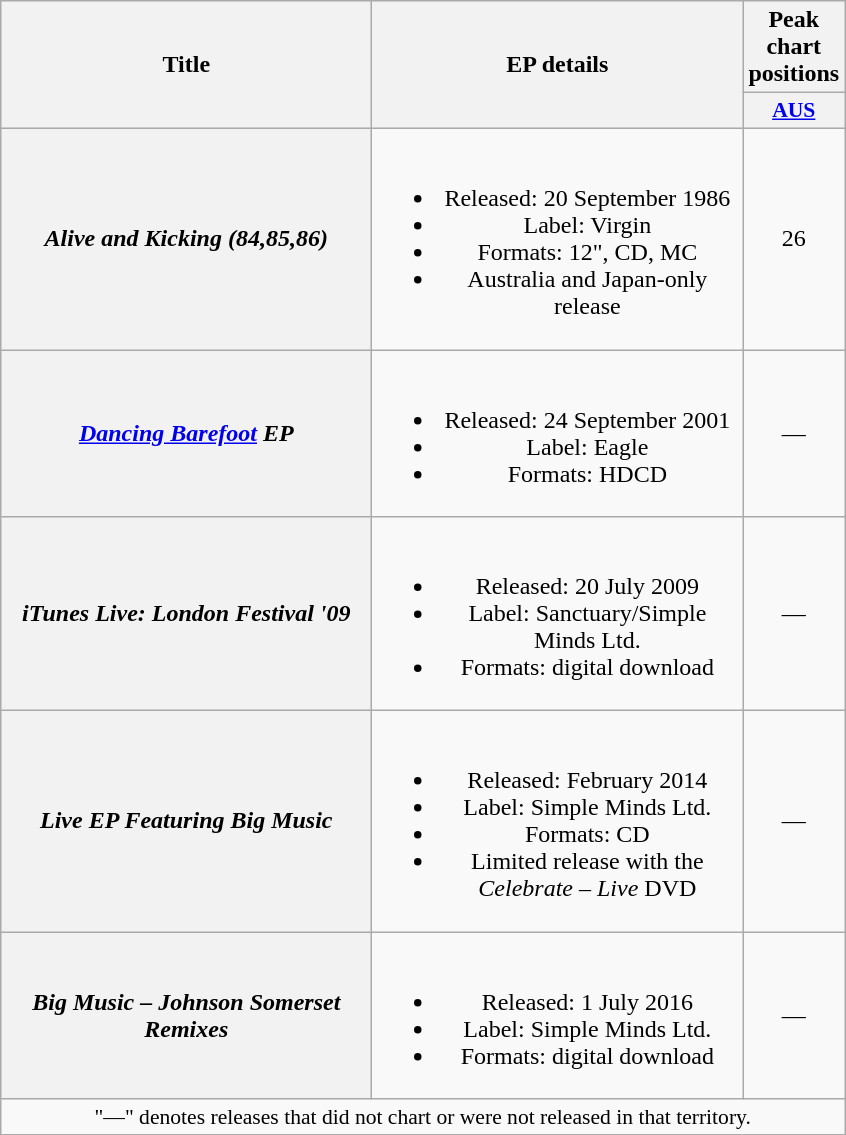<table class="wikitable plainrowheaders" style="text-align:center;">
<tr>
<th rowspan="2" scope="col" style="width:15em;">Title</th>
<th rowspan="2" scope="col" style="width:15em;">EP details</th>
<th>Peak chart positions</th>
</tr>
<tr>
<th scope="col" style="width:2em;font-size:90%;"><a href='#'>AUS</a><br></th>
</tr>
<tr>
<th scope="row"><em>Alive and Kicking (84,85,86)</em></th>
<td><br><ul><li>Released: 20 September 1986</li><li>Label: Virgin</li><li>Formats: 12", CD, MC</li><li>Australia and Japan-only release</li></ul></td>
<td>26</td>
</tr>
<tr>
<th scope="row"><em><a href='#'>Dancing Barefoot</a> EP</em></th>
<td><br><ul><li>Released: 24 September 2001</li><li>Label: Eagle</li><li>Formats: HDCD</li></ul></td>
<td>—</td>
</tr>
<tr>
<th scope="row"><em>iTunes Live: London Festival '09</em></th>
<td><br><ul><li>Released: 20 July 2009</li><li>Label: Sanctuary/Simple Minds Ltd.</li><li>Formats: digital download</li></ul></td>
<td>—</td>
</tr>
<tr>
<th scope="row"><em>Live EP Featuring Big Music</em></th>
<td><br><ul><li>Released: February 2014</li><li>Label: Simple Minds Ltd.</li><li>Formats: CD</li><li>Limited release with the <em>Celebrate – Live</em> DVD</li></ul></td>
<td>—</td>
</tr>
<tr>
<th scope="row"><em>Big Music – Johnson Somerset Remixes</em></th>
<td><br><ul><li>Released: 1 July 2016</li><li>Label: Simple Minds Ltd.</li><li>Formats: digital download</li></ul></td>
<td>—</td>
</tr>
<tr>
<td colspan="3" style="font-size:90%">"—" denotes releases that did not chart or were not released in that territory.</td>
</tr>
</table>
